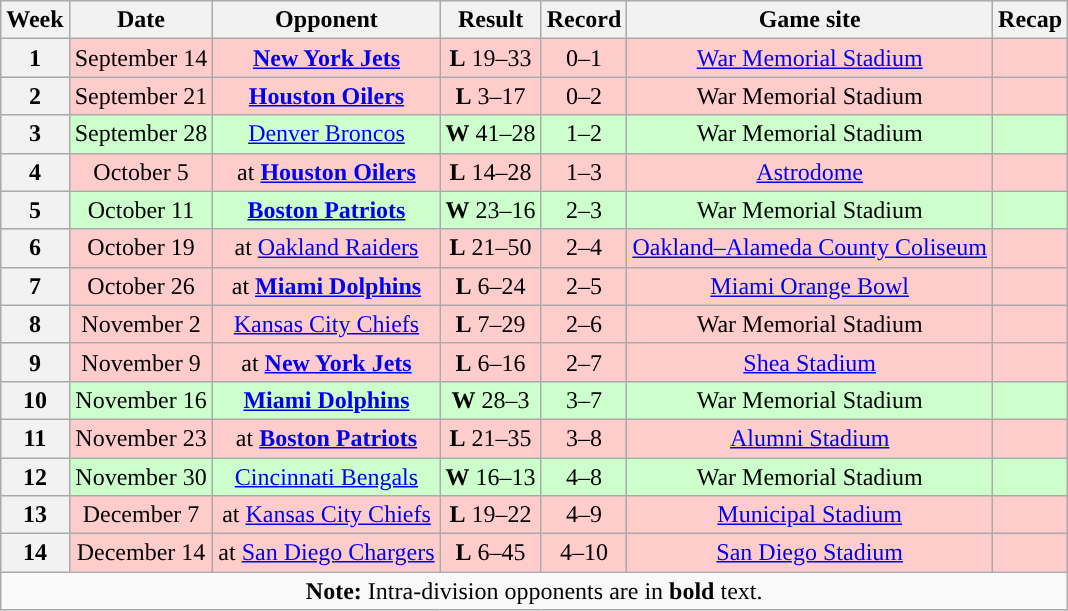<table class="wikitable" style="text-align:center">
<tr>
<th>Week</th>
<th>Date</th>
<th>Opponent</th>
<th>Result</th>
<th>Record</th>
<th>Game site</th>
<th>Recap</th>
</tr>
<tr bgcolor="#fcc">
<th>1</th>
<td>September 14</td>
<td><strong><a href='#'>New York Jets</a></strong></td>
<td><strong>L</strong> 19–33</td>
<td>0–1</td>
<td><a href='#'>War Memorial Stadium</a></td>
<td></td>
</tr>
<tr bgcolor="#fcc">
<th>2</th>
<td>September 21</td>
<td><strong><a href='#'>Houston Oilers</a></strong></td>
<td><strong>L</strong> 3–17</td>
<td>0–2</td>
<td>War Memorial Stadium</td>
<td></td>
</tr>
<tr bgcolor="#cfc">
<th>3</th>
<td>September 28</td>
<td><a href='#'>Denver Broncos</a></td>
<td><strong>W</strong> 41–28</td>
<td>1–2</td>
<td>War Memorial Stadium</td>
<td></td>
</tr>
<tr bgcolor="#fcc">
<th>4</th>
<td>October 5</td>
<td>at <strong><a href='#'>Houston Oilers</a></strong></td>
<td><strong>L</strong> 14–28</td>
<td>1–3</td>
<td><a href='#'>Astrodome</a></td>
<td></td>
</tr>
<tr bgcolor="#cfc">
<th>5</th>
<td>October 11</td>
<td><strong><a href='#'>Boston Patriots</a></strong></td>
<td><strong>W</strong> 23–16</td>
<td>2–3</td>
<td>War Memorial Stadium</td>
<td></td>
</tr>
<tr bgcolor="#fcc">
<th>6</th>
<td>October 19</td>
<td>at <a href='#'>Oakland Raiders</a></td>
<td><strong>L</strong> 21–50</td>
<td>2–4</td>
<td><a href='#'>Oakland–Alameda County Coliseum</a></td>
<td></td>
</tr>
<tr bgcolor="#fcc">
<th>7</th>
<td>October 26</td>
<td>at <strong><a href='#'>Miami Dolphins</a></strong></td>
<td><strong>L</strong> 6–24</td>
<td>2–5</td>
<td><a href='#'>Miami Orange Bowl</a></td>
<td></td>
</tr>
<tr bgcolor="#fcc">
<th>8</th>
<td>November 2</td>
<td><a href='#'>Kansas City Chiefs</a></td>
<td><strong>L</strong> 7–29</td>
<td>2–6</td>
<td>War Memorial Stadium</td>
<td></td>
</tr>
<tr bgcolor="#fcc">
<th>9</th>
<td>November 9</td>
<td>at <strong><a href='#'>New York Jets</a></strong></td>
<td><strong>L</strong> 6–16</td>
<td>2–7</td>
<td><a href='#'>Shea Stadium</a></td>
<td></td>
</tr>
<tr bgcolor="#cfc">
<th>10</th>
<td>November 16</td>
<td><strong><a href='#'>Miami Dolphins</a></strong></td>
<td><strong>W</strong> 28–3</td>
<td>3–7</td>
<td>War Memorial Stadium</td>
<td></td>
</tr>
<tr bgcolor="#fcc">
<th>11</th>
<td>November 23</td>
<td>at <strong><a href='#'>Boston Patriots</a></strong></td>
<td><strong>L</strong> 21–35</td>
<td>3–8</td>
<td><a href='#'>Alumni Stadium</a></td>
<td></td>
</tr>
<tr bgcolor="#cfc">
<th>12</th>
<td>November 30</td>
<td><a href='#'>Cincinnati Bengals</a></td>
<td><strong>W</strong> 16–13</td>
<td>4–8</td>
<td>War Memorial Stadium</td>
<td></td>
</tr>
<tr bgcolor="#fcc">
<th>13</th>
<td>December 7</td>
<td>at <a href='#'>Kansas City Chiefs</a></td>
<td><strong>L</strong> 19–22</td>
<td>4–9</td>
<td><a href='#'>Municipal Stadium</a></td>
<td></td>
</tr>
<tr bgcolor="#fcc">
<th>14</th>
<td>December 14</td>
<td>at <a href='#'>San Diego Chargers</a></td>
<td><strong>L</strong> 6–45</td>
<td>4–10</td>
<td><a href='#'>San Diego Stadium</a></td>
<td></td>
</tr>
<tr>
<td colspan="8"><strong>Note:</strong> Intra-division opponents are in <strong>bold</strong> text.</td>
</tr>
</table>
